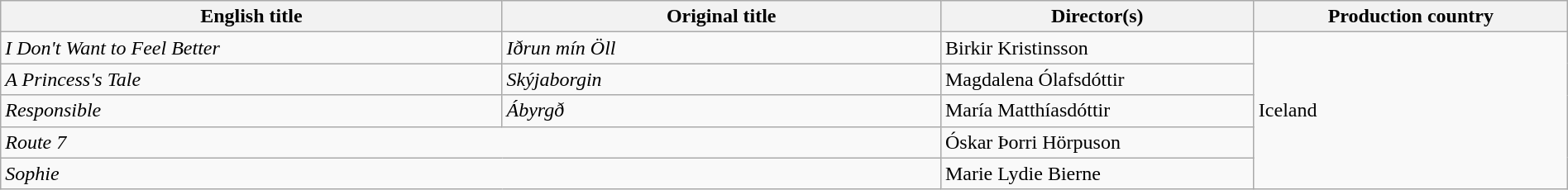<table class="wikitable" width=100%>
<tr>
<th scope="col" width="32%">English title</th>
<th scope="col" width="28%">Original title</th>
<th scope="col" width="20%">Director(s)</th>
<th scope="col" width="20%">Production country</th>
</tr>
<tr>
<td><em>I Don't Want to Feel Better</em></td>
<td><em>Iðrun mín Öll</em></td>
<td>Birkir Kristinsson</td>
<td rowspan=5>Iceland</td>
</tr>
<tr>
<td><em>A Princess's Tale</em></td>
<td><em>Skýjaborgin</em></td>
<td>Magdalena Ólafsdóttir</td>
</tr>
<tr>
<td><em>Responsible</em></td>
<td><em>Ábyrgð</em></td>
<td>María Matthíasdóttir</td>
</tr>
<tr>
<td colspan=2><em>Route 7</em></td>
<td>Óskar Þorri Hörpuson</td>
</tr>
<tr>
<td colspan=2><em>Sophie</em></td>
<td>Marie Lydie Bierne</td>
</tr>
</table>
